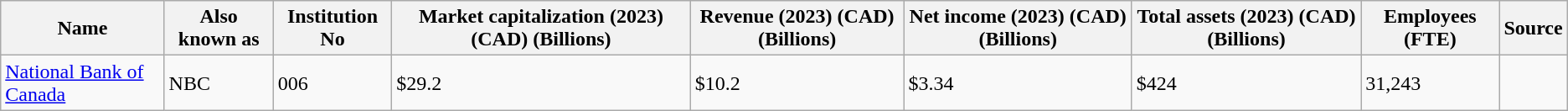<table class="wikitable">
<tr>
<th>Name</th>
<th>Also known as</th>
<th>Institution No</th>
<th>Market capitalization (2023) (CAD) (Billions)</th>
<th>Revenue (2023) (CAD) (Billions)</th>
<th>Net income (2023) (CAD) (Billions)</th>
<th>Total assets (2023) (CAD) (Billions)</th>
<th>Employees (FTE)</th>
<th>Source</th>
</tr>
<tr>
<td><a href='#'>National Bank of Canada</a></td>
<td>NBC</td>
<td>006</td>
<td>$29.2</td>
<td>$10.2</td>
<td>$3.34</td>
<td>$424</td>
<td>31,243</td>
<td></td>
</tr>
</table>
